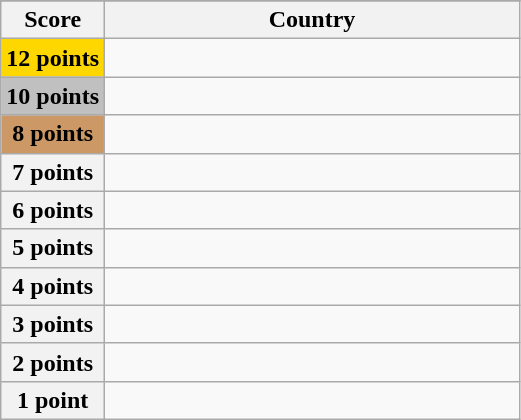<table class="wikitable">
<tr>
</tr>
<tr>
<th scope="col" width="20%">Score</th>
<th scope="col">Country</th>
</tr>
<tr>
<th scope="row" style="background:gold">12 points</th>
<td></td>
</tr>
<tr>
<th scope="row" style="background:silver">10 points</th>
<td></td>
</tr>
<tr>
<th scope="row" style="background:#CC9966">8 points</th>
<td></td>
</tr>
<tr>
<th scope="row">7 points</th>
<td></td>
</tr>
<tr>
<th scope="row">6 points</th>
<td></td>
</tr>
<tr>
<th scope="row">5 points</th>
<td></td>
</tr>
<tr>
<th scope="row">4 points</th>
<td></td>
</tr>
<tr>
<th scope="row">3 points</th>
<td></td>
</tr>
<tr>
<th scope="row">2 points</th>
<td></td>
</tr>
<tr>
<th scope="row">1 point</th>
<td></td>
</tr>
</table>
